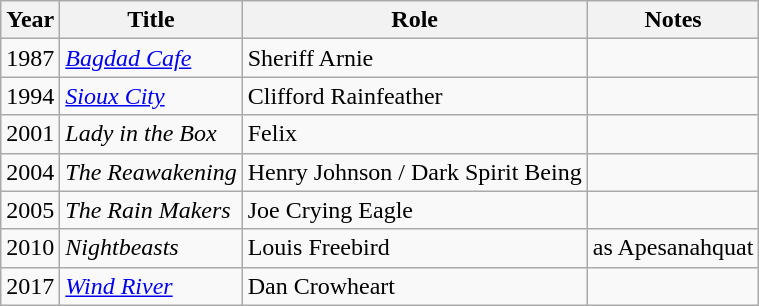<table class="wikitable">
<tr>
<th>Year</th>
<th>Title</th>
<th>Role</th>
<th>Notes</th>
</tr>
<tr>
<td>1987</td>
<td><em><a href='#'>Bagdad Cafe</a></em></td>
<td>Sheriff Arnie</td>
<td></td>
</tr>
<tr>
<td>1994</td>
<td><em><a href='#'>Sioux City</a></em></td>
<td>Clifford Rainfeather</td>
<td></td>
</tr>
<tr>
<td>2001</td>
<td><em>Lady in the Box</em></td>
<td>Felix</td>
<td></td>
</tr>
<tr>
<td>2004</td>
<td><em>The Reawakening</em></td>
<td>Henry Johnson / Dark Spirit Being</td>
<td></td>
</tr>
<tr>
<td>2005</td>
<td><em>The Rain Makers</em></td>
<td>Joe Crying Eagle</td>
<td></td>
</tr>
<tr>
<td>2010</td>
<td><em>Nightbeasts</em></td>
<td>Louis Freebird</td>
<td>as Apesanahquat</td>
</tr>
<tr>
<td>2017</td>
<td><em><a href='#'>Wind River</a></em></td>
<td>Dan Crowheart</td>
<td></td>
</tr>
</table>
